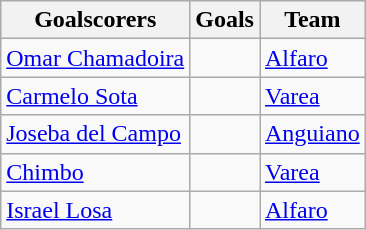<table class="wikitable">
<tr>
<th>Goalscorers</th>
<th>Goals</th>
<th>Team</th>
</tr>
<tr>
<td> <a href='#'>Omar Chamadoira</a></td>
<td></td>
<td><a href='#'>Alfaro</a></td>
</tr>
<tr>
<td> <a href='#'>Carmelo Sota</a></td>
<td></td>
<td><a href='#'>Varea</a></td>
</tr>
<tr>
<td> <a href='#'>Joseba del Campo</a></td>
<td></td>
<td><a href='#'>Anguiano</a></td>
</tr>
<tr>
<td> <a href='#'>Chimbo</a></td>
<td></td>
<td><a href='#'>Varea</a></td>
</tr>
<tr>
<td> <a href='#'>Israel Losa</a></td>
<td></td>
<td><a href='#'>Alfaro</a></td>
</tr>
</table>
